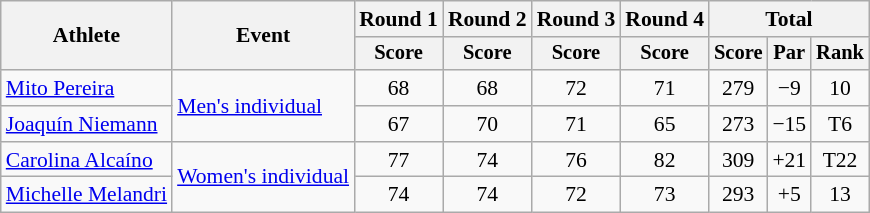<table class=wikitable style=font-size:90%;text-align:center>
<tr>
<th rowspan=2>Athlete</th>
<th rowspan=2>Event</th>
<th>Round 1</th>
<th>Round 2</th>
<th>Round 3</th>
<th>Round 4</th>
<th colspan=3>Total</th>
</tr>
<tr style=font-size:95%>
<th>Score</th>
<th>Score</th>
<th>Score</th>
<th>Score</th>
<th>Score</th>
<th>Par</th>
<th>Rank</th>
</tr>
<tr>
<td style="text-align:left"><a href='#'>Mito Pereira</a></td>
<td style="text-align:left" rowspan=2><a href='#'>Men's individual</a></td>
<td>68</td>
<td>68</td>
<td>72</td>
<td>71</td>
<td>279</td>
<td>−9</td>
<td>10</td>
</tr>
<tr>
<td style="text-align:left"><a href='#'>Joaquín Niemann</a></td>
<td>67</td>
<td>70</td>
<td>71</td>
<td>65</td>
<td>273</td>
<td>−15</td>
<td>T6</td>
</tr>
<tr>
<td style="text-align:left"><a href='#'>Carolina Alcaíno</a></td>
<td style="text-align:left" rowspan=2><a href='#'>Women's individual</a></td>
<td>77</td>
<td>74</td>
<td>76</td>
<td>82</td>
<td>309</td>
<td>+21</td>
<td>T22</td>
</tr>
<tr>
<td style="text-align:left"><a href='#'>Michelle Melandri</a></td>
<td>74</td>
<td>74</td>
<td>72</td>
<td>73</td>
<td>293</td>
<td>+5</td>
<td>13</td>
</tr>
</table>
